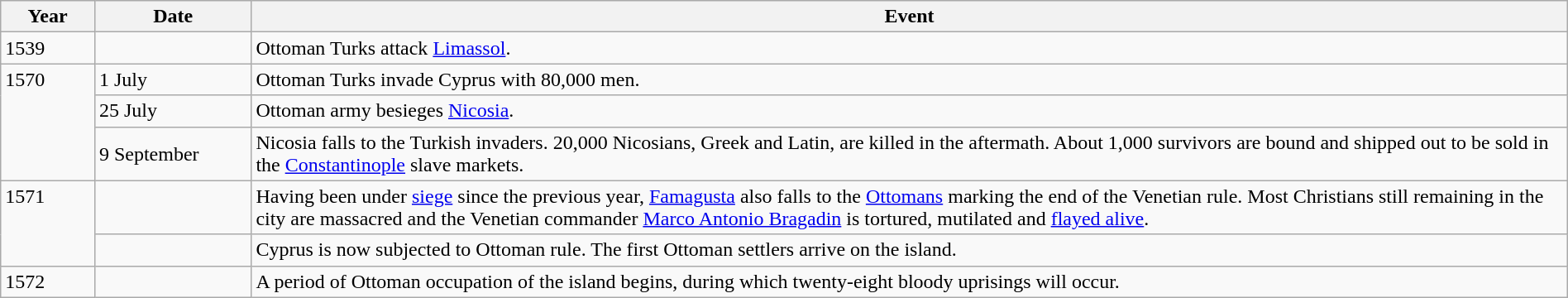<table class="wikitable" width="100%">
<tr>
<th style="width:6%">Year</th>
<th style="width:10%">Date</th>
<th>Event</th>
</tr>
<tr>
<td>1539</td>
<td></td>
<td>Ottoman Turks attack <a href='#'>Limassol</a>.</td>
</tr>
<tr>
<td rowspan="3" style="vertical-align:top">1570</td>
<td>1 July</td>
<td>Ottoman Turks invade Cyprus with 80,000 men.</td>
</tr>
<tr>
<td>25 July</td>
<td>Ottoman army besieges <a href='#'>Nicosia</a>.</td>
</tr>
<tr>
<td>9 September</td>
<td>Nicosia falls to the Turkish invaders. 20,000 Nicosians, Greek and Latin, are killed in the aftermath. About 1,000 survivors are bound and shipped out to be sold in the <a href='#'>Constantinople</a> slave markets.</td>
</tr>
<tr>
<td rowspan="2" style="vertical-align:top">1571</td>
<td></td>
<td>Having been under <a href='#'>siege</a> since the previous year, <a href='#'>Famagusta</a> also falls to the <a href='#'>Ottomans</a> marking the end of the Venetian rule. Most Christians still remaining in the city are massacred and the Venetian commander <a href='#'>Marco Antonio Bragadin</a> is tortured, mutilated and <a href='#'>flayed alive</a>.</td>
</tr>
<tr>
<td></td>
<td>Cyprus is now subjected to Ottoman rule. The first Ottoman settlers arrive on the island.</td>
</tr>
<tr>
<td>1572</td>
<td></td>
<td>A period of Ottoman occupation of the island begins, during which twenty-eight bloody uprisings will occur.</td>
</tr>
</table>
